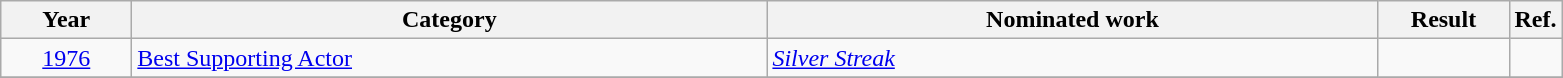<table class=wikitable>
<tr>
<th scope="col" style="width:5em;">Year</th>
<th scope="col" style="width:26em;">Category</th>
<th scope="col" style="width:25em;">Nominated work</th>
<th scope="col" style="width:5em;">Result</th>
<th>Ref.</th>
</tr>
<tr>
<td style="text-align:center;"><a href='#'>1976</a></td>
<td><a href='#'>Best Supporting Actor</a></td>
<td><em><a href='#'>Silver Streak</a></em></td>
<td></td>
<td></td>
</tr>
<tr>
</tr>
</table>
